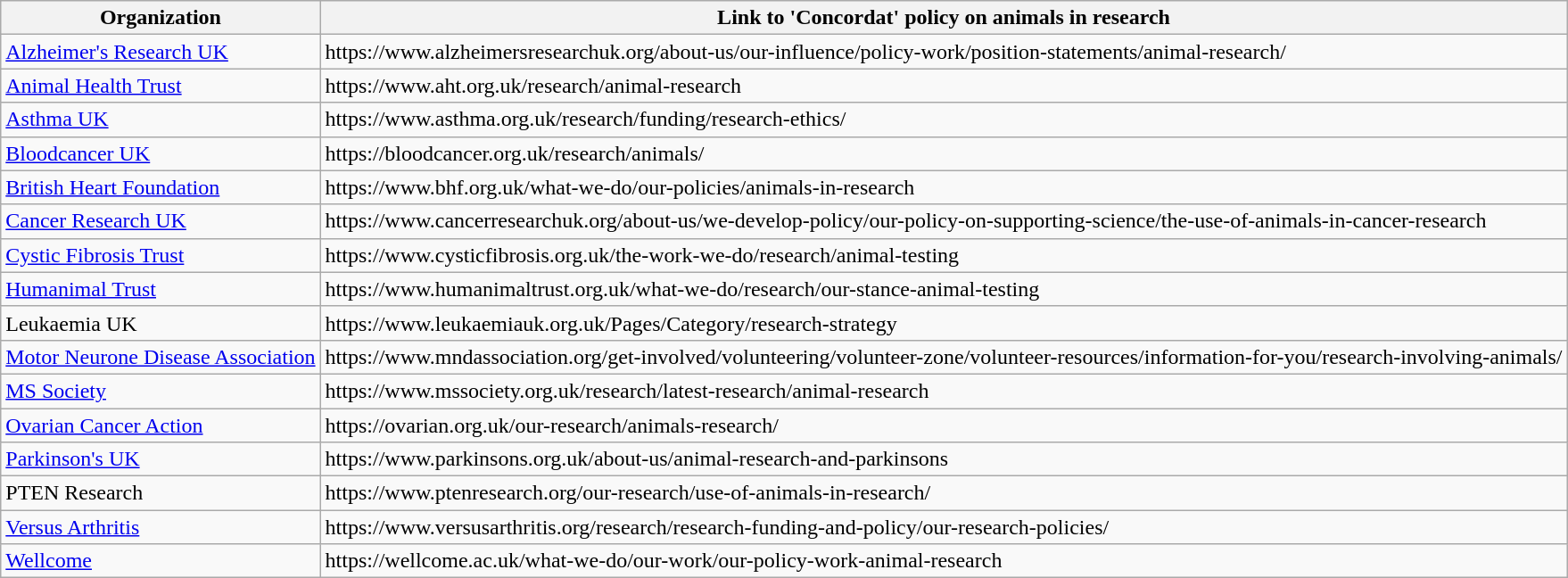<table class="wikitable">
<tr>
<th>Organization</th>
<th>Link to 'Concordat' policy on animals in research</th>
</tr>
<tr>
<td><a href='#'>Alzheimer's Research UK</a></td>
<td>https://www.alzheimersresearchuk.org/about-us/our-influence/policy-work/position-statements/animal-research/</td>
</tr>
<tr>
<td><a href='#'>Animal Health Trust</a></td>
<td>https://www.aht.org.uk/research/animal-research</td>
</tr>
<tr>
<td><a href='#'>Asthma UK</a></td>
<td>https://www.asthma.org.uk/research/funding/research-ethics/</td>
</tr>
<tr>
<td><a href='#'>Bloodcancer UK</a></td>
<td>https://bloodcancer.org.uk/research/animals/</td>
</tr>
<tr>
<td><a href='#'>British Heart Foundation</a></td>
<td>https://www.bhf.org.uk/what-we-do/our-policies/animals-in-research</td>
</tr>
<tr>
<td><a href='#'>Cancer Research UK</a></td>
<td>https://www.cancerresearchuk.org/about-us/we-develop-policy/our-policy-on-supporting-science/the-use-of-animals-in-cancer-research</td>
</tr>
<tr>
<td><a href='#'>Cystic Fibrosis Trust</a></td>
<td>https://www.cysticfibrosis.org.uk/the-work-we-do/research/animal-testing</td>
</tr>
<tr>
<td><a href='#'>Humanimal Trust</a></td>
<td>https://www.humanimaltrust.org.uk/what-we-do/research/our-stance-animal-testing</td>
</tr>
<tr>
<td>Leukaemia UK</td>
<td>https://www.leukaemiauk.org.uk/Pages/Category/research-strategy</td>
</tr>
<tr>
<td><a href='#'>Motor Neurone Disease Association</a></td>
<td>https://www.mndassociation.org/get-involved/volunteering/volunteer-zone/volunteer-resources/information-for-you/research-involving-animals/</td>
</tr>
<tr>
<td><a href='#'>MS Society</a></td>
<td>https://www.mssociety.org.uk/research/latest-research/animal-research</td>
</tr>
<tr>
<td><a href='#'>Ovarian Cancer Action</a></td>
<td>https://ovarian.org.uk/our-research/animals-research/</td>
</tr>
<tr>
<td><a href='#'>Parkinson's UK</a></td>
<td>https://www.parkinsons.org.uk/about-us/animal-research-and-parkinsons</td>
</tr>
<tr>
<td>PTEN Research</td>
<td>https://www.ptenresearch.org/our-research/use-of-animals-in-research/</td>
</tr>
<tr>
<td><a href='#'>Versus Arthritis</a></td>
<td>https://www.versusarthritis.org/research/research-funding-and-policy/our-research-policies/</td>
</tr>
<tr>
<td><a href='#'>Wellcome</a></td>
<td>https://wellcome.ac.uk/what-we-do/our-work/our-policy-work-animal-research</td>
</tr>
</table>
